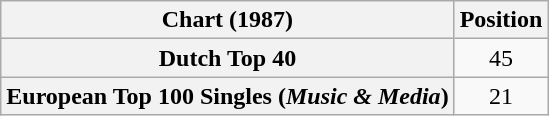<table class="wikitable plainrowheaders">
<tr>
<th>Chart (1987)</th>
<th>Position</th>
</tr>
<tr>
<th scope="row">Dutch Top 40</th>
<td style="text-align:center;">45</td>
</tr>
<tr>
<th scope="row">European Top 100 Singles (<em>Music & Media</em>)</th>
<td align="center">21</td>
</tr>
</table>
